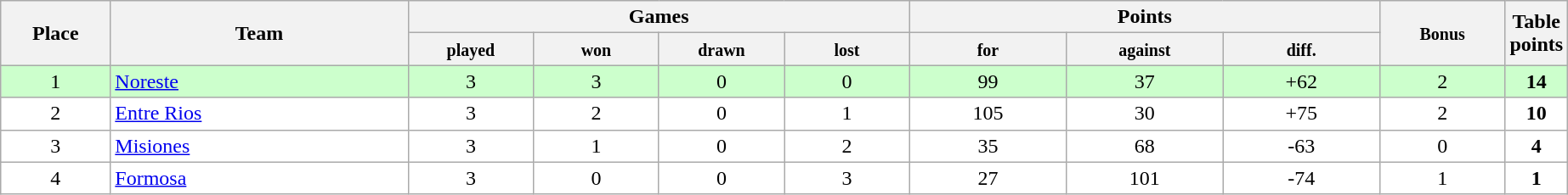<table class="wikitable">
<tr>
<th rowspan=2 width="7%">Place</th>
<th rowspan=2 width="19%">Team</th>
<th colspan=4 width="30%">Games</th>
<th colspan=3 width="26%">Points</th>
<th rowspan=2 width="8%"><small> Bonus </small></th>
<th rowspan=2 width="10%">Table<br>points</th>
</tr>
<tr>
<th width="8%"><small>played </small></th>
<th width="8%"><small>won </small></th>
<th width="8%"><small>drawn </small></th>
<th width="8%"><small>lost </small></th>
<th width="10%"><small>for </small></th>
<th width="10%"><small>against </small></th>
<th width="10%"><small>diff.</small></th>
</tr>
<tr align=center style="background: #ccffcc;">
<td>1</td>
<td align=left><a href='#'>Noreste</a></td>
<td>3</td>
<td>3</td>
<td>0</td>
<td>0</td>
<td>99</td>
<td>37</td>
<td>+62</td>
<td>2</td>
<td><strong>14</strong></td>
</tr>
<tr align=center style="background: #ffffff;">
<td>2</td>
<td align=left><a href='#'>Entre Rios</a></td>
<td>3</td>
<td>2</td>
<td>0</td>
<td>1</td>
<td>105</td>
<td>30</td>
<td>+75</td>
<td>2</td>
<td><strong>10</strong></td>
</tr>
<tr align=center style="background: #ffffff;">
<td>3</td>
<td align=left><a href='#'>Misiones</a></td>
<td>3</td>
<td>1</td>
<td>0</td>
<td>2</td>
<td>35</td>
<td>68</td>
<td>-63</td>
<td>0</td>
<td><strong>4</strong></td>
</tr>
<tr align=center style="background: #ffffff;">
<td>4</td>
<td align=left><a href='#'>Formosa</a></td>
<td>3</td>
<td>0</td>
<td>0</td>
<td>3</td>
<td>27</td>
<td>101</td>
<td>-74</td>
<td>1</td>
<td><strong>1</strong></td>
</tr>
</table>
